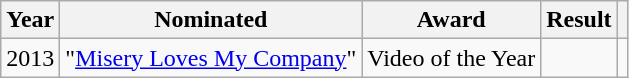<table class="wikitable">
<tr>
<th>Year</th>
<th>Nominated</th>
<th>Award</th>
<th>Result</th>
<th></th>
</tr>
<tr>
<td>2013</td>
<td>"<a href='#'>Misery Loves My Company</a>"</td>
<td>Video of the Year</td>
<td></td>
<td style="text-align:center;"></td>
</tr>
</table>
